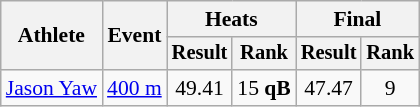<table class="wikitable" style="font-size:90%">
<tr>
<th rowspan=2>Athlete</th>
<th rowspan=2>Event</th>
<th colspan=2>Heats</th>
<th colspan=2>Final</th>
</tr>
<tr style="font-size:95%">
<th>Result</th>
<th>Rank</th>
<th>Result</th>
<th>Rank</th>
</tr>
<tr align=center>
<td align=left><a href='#'>Jason Yaw</a></td>
<td align=left><a href='#'>400 m</a></td>
<td>49.41</td>
<td>15 <strong>qB</strong></td>
<td>47.47</td>
<td>9</td>
</tr>
</table>
